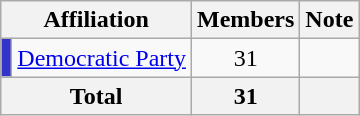<table class="wikitable">
<tr>
<th colspan="2" align="center" valign="bottom">Affiliation</th>
<th valign="bottom">Members</th>
<th valign="bottom">Note</th>
</tr>
<tr>
<td bgcolor="#3333CC"></td>
<td><a href='#'>Democratic Party</a></td>
<td align="center">31</td>
<td></td>
</tr>
<tr>
<th colspan="2" align="center"><strong>Total</strong></th>
<th align="center"><strong>31</strong></th>
<th></th>
</tr>
</table>
